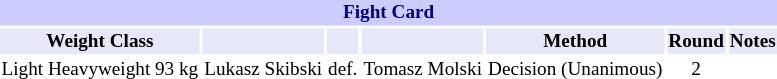<table class="toccolours" style="font-size: 80%;">
<tr>
<th colspan="8" style="background-color: #ccf; color: #000080; text-align: center;"><strong>Fight Card</strong></th>
</tr>
<tr>
<th colspan="1" style="background-color: #E6E8FA; color: #000000; text-align: center;">Weight Class</th>
<th colspan="1" style="background-color: #E6E8FA; color: #000000; text-align: center;"></th>
<th colspan="1" style="background-color: #E6E8FA; color: #000000; text-align: center;"></th>
<th colspan="1" style="background-color: #E6E8FA; color: #000000; text-align: center;"></th>
<th colspan="1" style="background-color: #E6E8FA; color: #000000; text-align: center;">Method</th>
<th colspan="1" style="background-color: #E6E8FA; color: #000000; text-align: center;">Round</th>
<th colspan="1" style="background-color: #E6E8FA; color: #000000; text-align: center;">Notes</th>
</tr>
<tr>
<td>Light Heavyweight 93 kg</td>
<td>  Lukasz Skibski</td>
<td align=center>def.</td>
<td> Tomasz Molski</td>
<td>Decision (Unanimous)</td>
<td align=center>2</td>
<td></td>
</tr>
</table>
